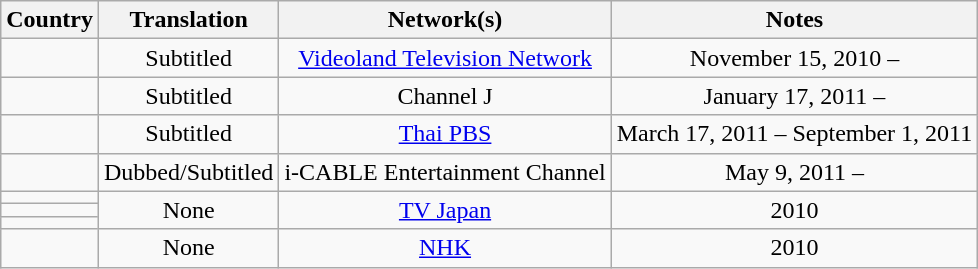<table class="wikitable" style="text-align: center;">
<tr>
<th>Country</th>
<th>Translation</th>
<th>Network(s)</th>
<th>Notes</th>
</tr>
<tr>
<td></td>
<td>Subtitled</td>
<td><a href='#'>Videoland Television Network</a></td>
<td>November 15, 2010 –</td>
</tr>
<tr>
<td></td>
<td>Subtitled</td>
<td>Channel J</td>
<td>January 17, 2011 –</td>
</tr>
<tr>
<td></td>
<td>Subtitled</td>
<td><a href='#'>Thai PBS</a></td>
<td>March 17, 2011 – September 1, 2011</td>
</tr>
<tr>
<td></td>
<td>Dubbed/Subtitled</td>
<td>i-CABLE Entertainment Channel</td>
<td>May 9, 2011 –</td>
</tr>
<tr>
<td></td>
<td rowspan="3">None</td>
<td rowspan="3"><a href='#'>TV Japan</a></td>
<td rowspan="3">2010</td>
</tr>
<tr>
<td></td>
</tr>
<tr>
<td></td>
</tr>
<tr>
<td></td>
<td>None</td>
<td><a href='#'>NHK</a></td>
<td>2010</td>
</tr>
</table>
